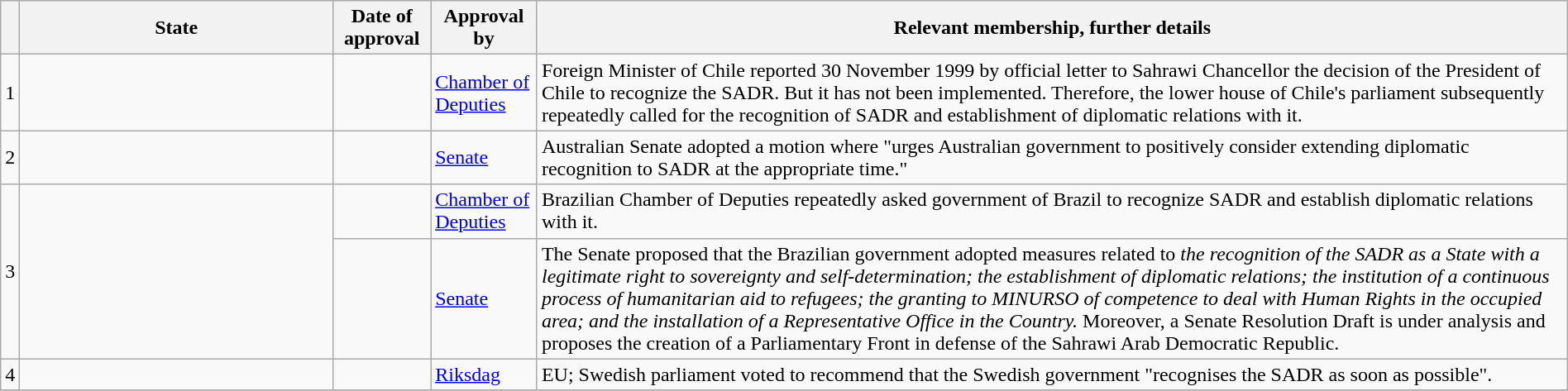<table class="wikitable sortable" style="width:100%; margin:auto;">
<tr>
<th></th>
<th width=20%>State</th>
<th>Date of approval</th>
<th>Approval by</th>
<th>Relevant membership, further details</th>
</tr>
<tr>
<td>1</td>
<td></td>
<td><br><br><br></td>
<td><a href='#'>Chamber of Deputies</a></td>
<td>Foreign Minister of Chile reported 30 November 1999 by official letter to Sahrawi Chancellor the decision of the President of Chile to recognize the SADR. But it has not been implemented. Therefore, the lower house of Chile's parliament subsequently repeatedly called for the recognition of SADR and establishment of diplomatic relations with it.</td>
</tr>
<tr>
<td>2</td>
<td></td>
<td></td>
<td><a href='#'>Senate</a></td>
<td>Australian Senate adopted a motion where "urges Australian government to positively consider extending diplomatic recognition to SADR at the appropriate time."</td>
</tr>
<tr>
<td rowspan="2">3</td>
<td rowspan="2"></td>
<td><br><br></td>
<td><a href='#'>Chamber of Deputies</a></td>
<td>Brazilian Chamber of Deputies repeatedly asked government of Brazil to recognize SADR and establish diplomatic relations with it.</td>
</tr>
<tr>
<td><br></td>
<td><a href='#'>Senate</a></td>
<td>The Senate proposed that the Brazilian government adopted measures related to <em>the recognition of the SADR as a State with a legitimate right to sovereignty and self-determination; the establishment of diplomatic relations; the institution of a continuous process of humanitarian aid to refugees; the granting to MINURSO of competence to deal with Human Rights in the occupied area; and the installation of a Representative Office in the Country.</em> Moreover, a Senate Resolution Draft is under analysis and proposes the creation of a Parliamentary Front in defense of the Sahrawi Arab Democratic Republic.</td>
</tr>
<tr>
<td>4</td>
<td></td>
<td></td>
<td><a href='#'>Riksdag</a></td>
<td>EU; Swedish parliament voted to recommend that the Swedish government "recognises the SADR as soon as possible".</td>
</tr>
<tr>
</tr>
</table>
